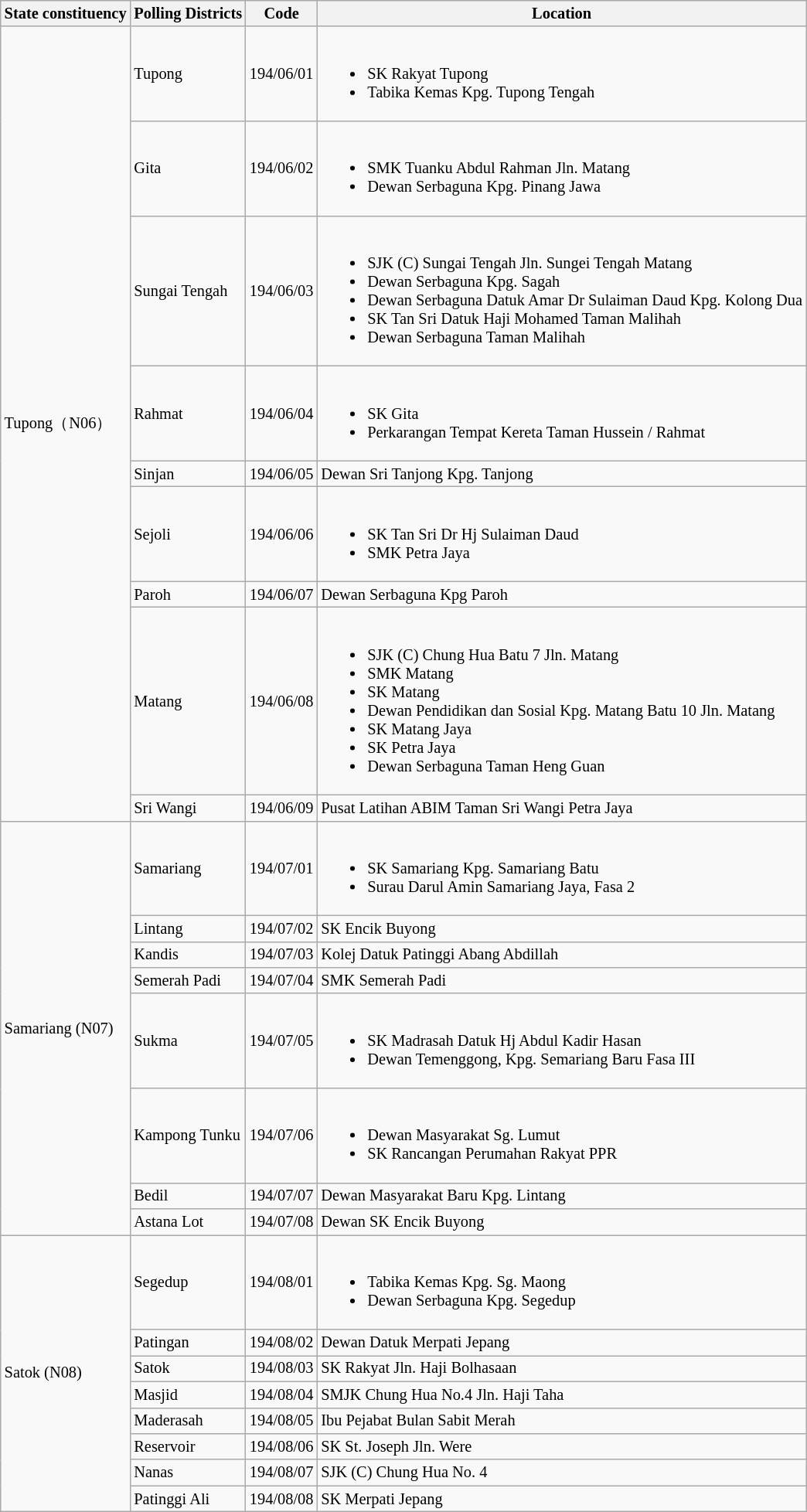<table class="wikitable sortable mw-collapsible" style="white-space:nowrap;font-size:85%">
<tr>
<th>State constituency</th>
<th>Polling Districts</th>
<th>Code</th>
<th>Location</th>
</tr>
<tr>
<td rowspan="9">Tupong（N06）</td>
<td>Tupong</td>
<td>194/06/01</td>
<td><br><ul><li>SK Rakyat Tupong</li><li>Tabika Kemas Kpg. Tupong Tengah</li></ul></td>
</tr>
<tr>
<td>Gita</td>
<td>194/06/02</td>
<td><br><ul><li>SMK Tuanku Abdul Rahman Jln. Matang</li><li>Dewan Serbaguna Kpg. Pinang Jawa</li></ul></td>
</tr>
<tr>
<td>Sungai Tengah</td>
<td>194/06/03</td>
<td><br><ul><li>SJK (C) Sungai Tengah Jln. Sungei Tengah Matang</li><li>Dewan Serbaguna Kpg. Sagah</li><li>Dewan Serbaguna Datuk Amar Dr Sulaiman Daud Kpg. Kolong Dua</li><li>SK Tan Sri Datuk Haji Mohamed Taman Malihah</li><li>Dewan Serbaguna Taman Malihah</li></ul></td>
</tr>
<tr>
<td>Rahmat</td>
<td>194/06/04</td>
<td><br><ul><li>SK Gita</li><li>Perkarangan Tempat Kereta Taman Hussein / Rahmat</li></ul></td>
</tr>
<tr>
<td>Sinjan</td>
<td>194/06/05</td>
<td>Dewan Sri Tanjong Kpg. Tanjong</td>
</tr>
<tr>
<td>Sejoli</td>
<td>194/06/06</td>
<td><br><ul><li>SK Tan Sri Dr Hj Sulaiman Daud</li><li>SMK Petra Jaya</li></ul></td>
</tr>
<tr>
<td>Paroh</td>
<td>194/06/07</td>
<td>Dewan Serbaguna Kpg Paroh</td>
</tr>
<tr>
<td>Matang</td>
<td>194/06/08</td>
<td><br><ul><li>SJK (C) Chung Hua Batu 7 Jln. Matang</li><li>SMK Matang</li><li>SK Matang</li><li>Dewan Pendidikan dan Sosial Kpg. Matang Batu 10 Jln. Matang</li><li>SK Matang Jaya</li><li>SK Petra Jaya</li><li>Dewan Serbaguna Taman Heng Guan</li></ul></td>
</tr>
<tr>
<td>Sri Wangi</td>
<td>194/06/09</td>
<td>Pusat Latihan ABIM Taman Sri Wangi Petra Jaya</td>
</tr>
<tr>
<td rowspan="8">Samariang (N07)</td>
<td>Samariang</td>
<td>194/07/01</td>
<td><br><ul><li>SK Samariang Kpg. Samariang Batu</li><li>Surau Darul Amin Samariang Jaya, Fasa 2</li></ul></td>
</tr>
<tr>
<td>Lintang</td>
<td>194/07/02</td>
<td>SK Encik Buyong</td>
</tr>
<tr>
<td>Kandis</td>
<td>194/07/03</td>
<td>Kolej Datuk Patinggi Abang Abdillah</td>
</tr>
<tr>
<td>Semerah Padi</td>
<td>194/07/04</td>
<td>SMK Semerah Padi</td>
</tr>
<tr>
<td>Sukma</td>
<td>194/07/05</td>
<td><br><ul><li>SK Madrasah Datuk Hj Abdul Kadir Hasan</li><li>Dewan Temenggong, Kpg. Semariang Baru Fasa III</li></ul></td>
</tr>
<tr>
<td>Kampong Tunku</td>
<td>194/07/06</td>
<td><br><ul><li>Dewan Masyarakat Sg. Lumut</li><li>SK Rancangan Perumahan Rakyat PPR</li></ul></td>
</tr>
<tr>
<td>Bedil</td>
<td>194/07/07</td>
<td>Dewan Masyarakat Baru Kpg. Lintang</td>
</tr>
<tr>
<td>Astana Lot</td>
<td>194/07/08</td>
<td>Dewan SK Encik Buyong</td>
</tr>
<tr>
<td rowspan="8">Satok (N08)</td>
<td>Segedup</td>
<td>194/08/01</td>
<td><br><ul><li>Tabika Kemas Kpg. Sg. Maong</li><li>Dewan Serbaguna Kpg. Segedup</li></ul></td>
</tr>
<tr>
<td>Patingan</td>
<td>194/08/02</td>
<td>Dewan Datuk Merpati Jepang</td>
</tr>
<tr>
<td>Satok</td>
<td>194/08/03</td>
<td>SK Rakyat Jln. Haji Bolhasaan</td>
</tr>
<tr>
<td>Masjid</td>
<td>194/08/04</td>
<td>SMJK Chung Hua No.4 Jln. Haji Taha</td>
</tr>
<tr>
<td>Maderasah</td>
<td>194/08/05</td>
<td>Ibu Pejabat Bulan Sabit Merah</td>
</tr>
<tr>
<td>Reservoir</td>
<td>194/08/06</td>
<td>SK St. Joseph Jln. Were</td>
</tr>
<tr>
<td>Nanas</td>
<td>194/08/07</td>
<td>SJK (C) Chung Hua No. 4</td>
</tr>
<tr>
<td>Patinggi Ali</td>
<td>194/08/08</td>
<td>SK Merpati Jepang</td>
</tr>
</table>
